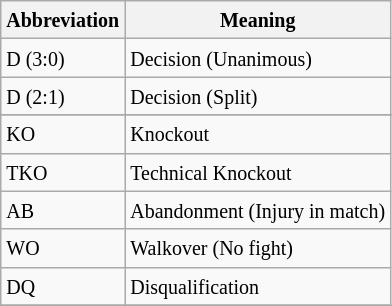<table class="wikitable">
<tr>
<th><small>Abbreviation</small></th>
<th><small>Meaning</small></th>
</tr>
<tr>
<td><small>D (3:0)</small></td>
<td><small>Decision (Unanimous)</small></td>
</tr>
<tr>
<td><small>D (2:1)</small></td>
<td><small>Decision (Split)</small></td>
</tr>
<tr>
</tr>
<tr>
<td><small>KO</small></td>
<td><small>Knockout</small></td>
</tr>
<tr>
<td><small>TKO</small></td>
<td><small>Technical Knockout</small></td>
</tr>
<tr>
<td><small>AB</small></td>
<td><small>Abandonment (Injury in match)</small></td>
</tr>
<tr>
<td><small>WO</small></td>
<td><small>Walkover (No fight)</small></td>
</tr>
<tr>
<td><small>DQ</small></td>
<td><small>Disqualification</small></td>
</tr>
<tr>
</tr>
</table>
